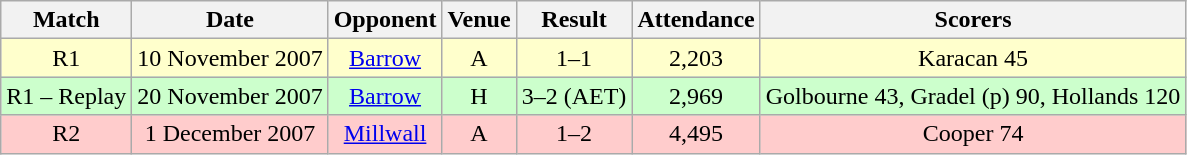<table class="wikitable" style="font-size:100%; text-align:center">
<tr>
<th>Match</th>
<th>Date</th>
<th>Opponent</th>
<th>Venue</th>
<th>Result</th>
<th>Attendance</th>
<th>Scorers</th>
</tr>
<tr style="background: #FFFFCC;">
<td>R1</td>
<td>10 November 2007</td>
<td><a href='#'>Barrow</a></td>
<td>A</td>
<td>1–1</td>
<td>2,203</td>
<td>Karacan 45</td>
</tr>
<tr style="background: #CCFFCC;">
<td>R1 – Replay</td>
<td>20 November 2007</td>
<td><a href='#'>Barrow</a></td>
<td>H</td>
<td>3–2 (AET)</td>
<td>2,969</td>
<td>Golbourne 43, Gradel (p) 90, Hollands 120</td>
</tr>
<tr style="background: #FFCCCC;">
<td>R2</td>
<td>1 December 2007</td>
<td><a href='#'>Millwall</a></td>
<td>A</td>
<td>1–2</td>
<td>4,495</td>
<td>Cooper 74</td>
</tr>
</table>
